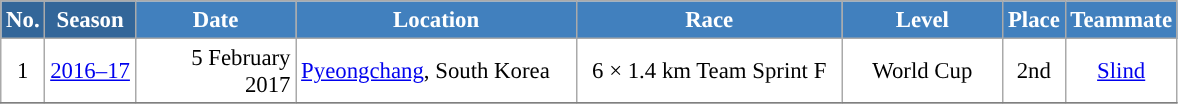<table class="wikitable sortable" style="font-size:95%; text-align:center; border:grey solid 1px; border-collapse:collapse; background:#ffffff;">
<tr style="background:#efefef;">
<th style="background-color:#369; color:white;">No.</th>
<th style="background-color:#369; color:white;">Season</th>
<th style="background-color:#4180be; color:white; width:100px;">Date</th>
<th style="background-color:#4180be; color:white; width:180px;">Location</th>
<th style="background-color:#4180be; color:white; width:170px;">Race</th>
<th style="background-color:#4180be; color:white; width:100px;">Level</th>
<th style="background-color:#4180be; color:white;">Place</th>
<th style="background-color:#4180be; color:white;">Teammate</th>
</tr>
<tr>
<td align=center>1</td>
<td rowspan=1 align=center><a href='#'>2016–17</a></td>
<td align=right>5 February 2017</td>
<td align=left> <a href='#'>Pyeongchang</a>, South Korea</td>
<td>6 × 1.4 km Team Sprint F</td>
<td>World Cup</td>
<td>2nd</td>
<td><a href='#'>Slind</a></td>
</tr>
<tr>
</tr>
</table>
